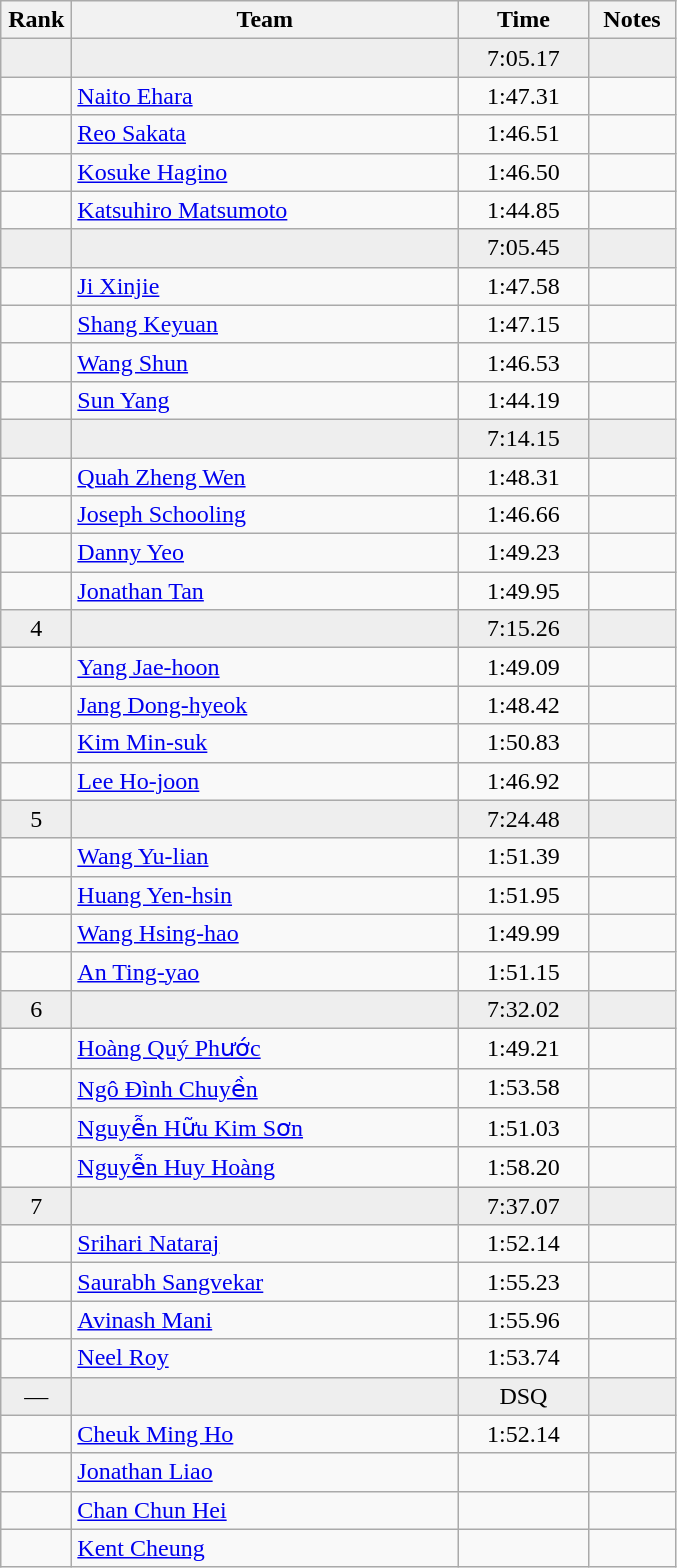<table class="wikitable" style="text-align:center">
<tr>
<th width=40>Rank</th>
<th width=250>Team</th>
<th width=80>Time</th>
<th width=50>Notes</th>
</tr>
<tr bgcolor=eeeeee>
<td></td>
<td align=left></td>
<td>7:05.17</td>
<td></td>
</tr>
<tr>
<td></td>
<td align=left><a href='#'>Naito Ehara</a></td>
<td>1:47.31</td>
<td></td>
</tr>
<tr>
<td></td>
<td align=left><a href='#'>Reo Sakata</a></td>
<td>1:46.51</td>
<td></td>
</tr>
<tr>
<td></td>
<td align=left><a href='#'>Kosuke Hagino</a></td>
<td>1:46.50</td>
<td></td>
</tr>
<tr>
<td></td>
<td align=left><a href='#'>Katsuhiro Matsumoto</a></td>
<td>1:44.85</td>
<td></td>
</tr>
<tr bgcolor=eeeeee>
<td></td>
<td align=left></td>
<td>7:05.45</td>
<td></td>
</tr>
<tr>
<td></td>
<td align=left><a href='#'>Ji Xinjie</a></td>
<td>1:47.58</td>
<td></td>
</tr>
<tr>
<td></td>
<td align=left><a href='#'>Shang Keyuan</a></td>
<td>1:47.15</td>
<td></td>
</tr>
<tr>
<td></td>
<td align=left><a href='#'>Wang Shun</a></td>
<td>1:46.53</td>
<td></td>
</tr>
<tr>
<td></td>
<td align=left><a href='#'>Sun Yang</a></td>
<td>1:44.19</td>
<td></td>
</tr>
<tr bgcolor=eeeeee>
<td></td>
<td align=left></td>
<td>7:14.15</td>
<td></td>
</tr>
<tr>
<td></td>
<td align=left><a href='#'>Quah Zheng Wen</a></td>
<td>1:48.31</td>
<td></td>
</tr>
<tr>
<td></td>
<td align=left><a href='#'>Joseph Schooling</a></td>
<td>1:46.66</td>
<td></td>
</tr>
<tr>
<td></td>
<td align=left><a href='#'>Danny Yeo</a></td>
<td>1:49.23</td>
<td></td>
</tr>
<tr>
<td></td>
<td align=left><a href='#'>Jonathan Tan</a></td>
<td>1:49.95</td>
<td></td>
</tr>
<tr bgcolor=eeeeee>
<td>4</td>
<td align=left></td>
<td>7:15.26</td>
<td></td>
</tr>
<tr>
<td></td>
<td align=left><a href='#'>Yang Jae-hoon</a></td>
<td>1:49.09</td>
<td></td>
</tr>
<tr>
<td></td>
<td align=left><a href='#'>Jang Dong-hyeok</a></td>
<td>1:48.42</td>
<td></td>
</tr>
<tr>
<td></td>
<td align=left><a href='#'>Kim Min-suk</a></td>
<td>1:50.83</td>
<td></td>
</tr>
<tr>
<td></td>
<td align=left><a href='#'>Lee Ho-joon</a></td>
<td>1:46.92</td>
<td></td>
</tr>
<tr bgcolor=eeeeee>
<td>5</td>
<td align=left></td>
<td>7:24.48</td>
<td></td>
</tr>
<tr>
<td></td>
<td align=left><a href='#'>Wang Yu-lian</a></td>
<td>1:51.39</td>
<td></td>
</tr>
<tr>
<td></td>
<td align=left><a href='#'>Huang Yen-hsin</a></td>
<td>1:51.95</td>
<td></td>
</tr>
<tr>
<td></td>
<td align=left><a href='#'>Wang Hsing-hao</a></td>
<td>1:49.99</td>
<td></td>
</tr>
<tr>
<td></td>
<td align=left><a href='#'>An Ting-yao</a></td>
<td>1:51.15</td>
<td></td>
</tr>
<tr bgcolor=eeeeee>
<td>6</td>
<td align=left></td>
<td>7:32.02</td>
<td></td>
</tr>
<tr>
<td></td>
<td align=left><a href='#'>Hoàng Quý Phước</a></td>
<td>1:49.21</td>
<td></td>
</tr>
<tr>
<td></td>
<td align=left><a href='#'>Ngô Đình Chuyền</a></td>
<td>1:53.58</td>
<td></td>
</tr>
<tr>
<td></td>
<td align=left><a href='#'>Nguyễn Hữu Kim Sơn</a></td>
<td>1:51.03</td>
<td></td>
</tr>
<tr>
<td></td>
<td align=left><a href='#'>Nguyễn Huy Hoàng</a></td>
<td>1:58.20</td>
<td></td>
</tr>
<tr bgcolor=eeeeee>
<td>7</td>
<td align=left></td>
<td>7:37.07</td>
<td></td>
</tr>
<tr>
<td></td>
<td align=left><a href='#'>Srihari Nataraj</a></td>
<td>1:52.14</td>
<td></td>
</tr>
<tr>
<td></td>
<td align=left><a href='#'>Saurabh Sangvekar</a></td>
<td>1:55.23</td>
<td></td>
</tr>
<tr>
<td></td>
<td align=left><a href='#'>Avinash Mani</a></td>
<td>1:55.96</td>
<td></td>
</tr>
<tr>
<td></td>
<td align=left><a href='#'>Neel Roy</a></td>
<td>1:53.74</td>
<td></td>
</tr>
<tr bgcolor=eeeeee>
<td>—</td>
<td align=left></td>
<td>DSQ</td>
<td></td>
</tr>
<tr>
<td></td>
<td align=left><a href='#'>Cheuk Ming Ho</a></td>
<td>1:52.14</td>
<td></td>
</tr>
<tr>
<td></td>
<td align=left><a href='#'>Jonathan Liao</a></td>
<td></td>
<td></td>
</tr>
<tr>
<td></td>
<td align=left><a href='#'>Chan Chun Hei</a></td>
<td></td>
<td></td>
</tr>
<tr>
<td></td>
<td align=left><a href='#'>Kent Cheung</a></td>
<td></td>
<td></td>
</tr>
</table>
